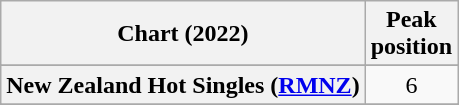<table class="wikitable sortable plainrowheaders" style="text-align:center">
<tr>
<th scope="col">Chart (2022)</th>
<th scope="col">Peak<br>position</th>
</tr>
<tr>
</tr>
<tr>
</tr>
<tr>
<th scope="row">New Zealand Hot Singles (<a href='#'>RMNZ</a>)</th>
<td>6</td>
</tr>
<tr>
</tr>
<tr>
</tr>
<tr>
</tr>
</table>
